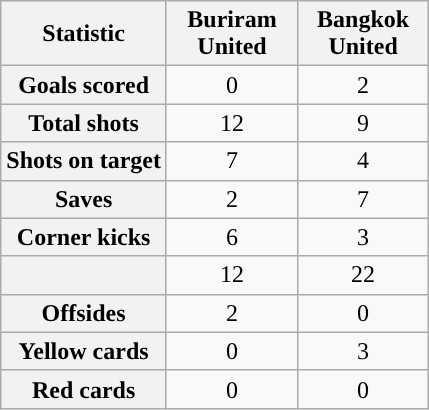<table class="wikitable plainrowheaders" style="text-align:center">
<tr>
<th scope="col">Statistic</th>
<th scope="col" style="width:80px">Buriram United</th>
<th scope="col" style="width:80px">Bangkok United</th>
</tr>
<tr>
<th scope=row>Goals scored</th>
<td>0</td>
<td>2</td>
</tr>
<tr>
<th scope=row>Total shots</th>
<td>12</td>
<td>9</td>
</tr>
<tr>
<th scope=row>Shots on target</th>
<td>7</td>
<td>4</td>
</tr>
<tr>
<th scope=row>Saves</th>
<td>2</td>
<td>7</td>
</tr>
<tr>
<th scope=row>Corner kicks</th>
<td>6</td>
<td>3</td>
</tr>
<tr>
<th scope=row></th>
<td>12</td>
<td>22</td>
</tr>
<tr>
<th scope=row>Offsides</th>
<td>2</td>
<td>0</td>
</tr>
<tr>
<th scope=row>Yellow cards</th>
<td>0</td>
<td>3</td>
</tr>
<tr>
<th scope=row>Red cards</th>
<td>0</td>
<td>0</td>
</tr>
</table>
